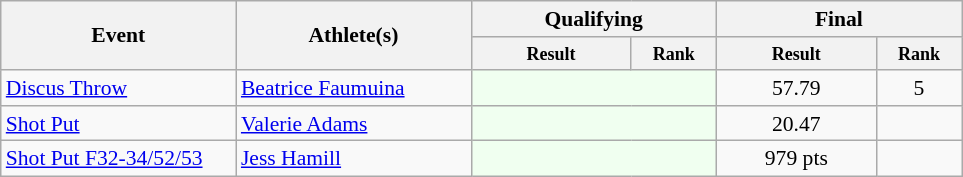<table class=wikitable style="font-size:90%">
<tr>
<th rowspan="2" width=150>Event</th>
<th rowspan="2" width=150>Athlete(s)</th>
<th colspan="2" width=150>Qualifying</th>
<th colspan="2" width=150>Final</th>
</tr>
<tr>
<th style="line-height:1em" width=100><small>Result</small></th>
<th style="line-height:1em" width=50><small>Rank</small></th>
<th style="line-height:1em" width=100><small>Result</small></th>
<th style="line-height:1em" width=50><small>Rank</small></th>
</tr>
<tr>
<td><a href='#'>Discus Throw</a></td>
<td><a href='#'>Beatrice Faumuina</a></td>
<td bgcolor="honeydew" colspan=2></td>
<td align="center">57.79</td>
<td align="center">5</td>
</tr>
<tr>
<td><a href='#'>Shot Put</a></td>
<td><a href='#'>Valerie Adams</a></td>
<td bgcolor="honeydew" colspan=2></td>
<td align="center">20.47</td>
<td align="center"></td>
</tr>
<tr>
<td><a href='#'>Shot Put F32-34/52/53</a></td>
<td><a href='#'>Jess Hamill</a></td>
<td bgcolor="honeydew" colspan=2></td>
<td align="center">979 pts</td>
<td align="center"></td>
</tr>
</table>
